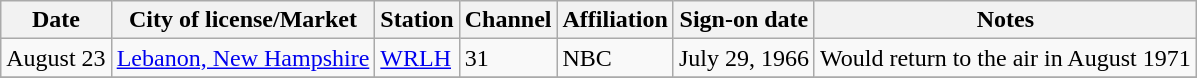<table class="wikitable sortable">
<tr>
<th>Date</th>
<th>City of license/Market</th>
<th>Station</th>
<th>Channel</th>
<th>Affiliation</th>
<th>Sign-on date</th>
<th>Notes</th>
</tr>
<tr>
<td>August 23</td>
<td><a href='#'>Lebanon, New Hampshire</a></td>
<td><a href='#'>WRLH</a></td>
<td>31</td>
<td>NBC</td>
<td>July 29, 1966</td>
<td>Would return to the air in August 1971</td>
</tr>
<tr>
</tr>
</table>
